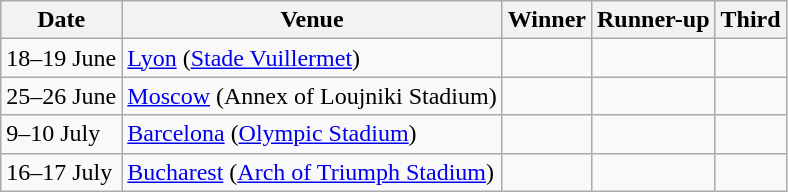<table class="wikitable">
<tr>
<th>Date</th>
<th>Venue</th>
<th>Winner</th>
<th>Runner-up</th>
<th>Third</th>
</tr>
<tr>
<td>18–19 June</td>
<td> <a href='#'>Lyon</a> (<a href='#'>Stade Vuillermet</a>)</td>
<td></td>
<td></td>
<td></td>
</tr>
<tr>
<td>25–26 June</td>
<td> <a href='#'>Moscow</a> (Annex of Loujniki Stadium)</td>
<td></td>
<td></td>
<td></td>
</tr>
<tr>
<td>9–10 July</td>
<td> <a href='#'>Barcelona</a> (<a href='#'>Olympic Stadium</a>)</td>
<td></td>
<td></td>
<td></td>
</tr>
<tr>
<td>16–17 July</td>
<td> <a href='#'>Bucharest</a> (<a href='#'>Arch of Triumph Stadium</a>)</td>
<td></td>
<td></td>
<td></td>
</tr>
</table>
